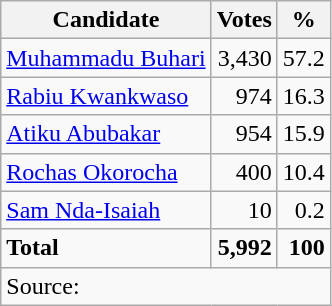<table class=wikitable style=text-align:right>
<tr>
<th>Candidate</th>
<th>Votes</th>
<th>%</th>
</tr>
<tr>
<td align=left><a href='#'>Muhammadu Buhari</a></td>
<td>3,430</td>
<td>57.2</td>
</tr>
<tr>
<td align=left><a href='#'>Rabiu Kwankwaso</a></td>
<td>974</td>
<td>16.3</td>
</tr>
<tr>
<td align=left><a href='#'>Atiku Abubakar</a></td>
<td>954</td>
<td>15.9</td>
</tr>
<tr>
<td align=left><a href='#'>Rochas Okorocha</a></td>
<td>400</td>
<td>10.4</td>
</tr>
<tr>
<td align=left><a href='#'>Sam Nda-Isaiah</a></td>
<td>10</td>
<td>0.2</td>
</tr>
<tr>
<td align=left><strong>Total</strong></td>
<td><strong>5,992</strong></td>
<td><strong>100</strong></td>
</tr>
<tr>
<td align=left colspan=3>Source: </td>
</tr>
</table>
